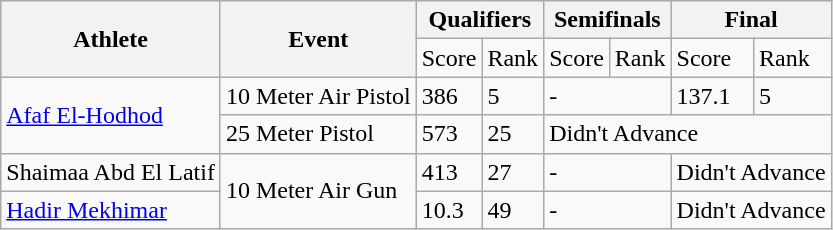<table class="wikitable">
<tr>
<th rowspan="2">Athlete</th>
<th rowspan="2">Event</th>
<th colspan="2">Qualifiers</th>
<th colspan="2">Semifinals</th>
<th colspan="2">Final</th>
</tr>
<tr>
<td>Score</td>
<td>Rank</td>
<td>Score</td>
<td>Rank</td>
<td>Score</td>
<td>Rank</td>
</tr>
<tr>
<td rowspan="2"><a href='#'>Afaf El-Hodhod</a></td>
<td>10 Meter Air Pistol</td>
<td>386</td>
<td>5</td>
<td colspan="2">-</td>
<td>137.1</td>
<td>5</td>
</tr>
<tr>
<td>25 Meter Pistol</td>
<td>573</td>
<td>25</td>
<td colspan="4">Didn't Advance</td>
</tr>
<tr>
<td>Shaimaa Abd El Latif</td>
<td rowspan="2">10 Meter Air Gun</td>
<td>413</td>
<td>27</td>
<td colspan="2">-</td>
<td colspan="2">Didn't Advance</td>
</tr>
<tr>
<td><a href='#'>Hadir Mekhimar</a></td>
<td>10.3</td>
<td>49</td>
<td colspan="2">-</td>
<td colspan="2">Didn't Advance</td>
</tr>
</table>
